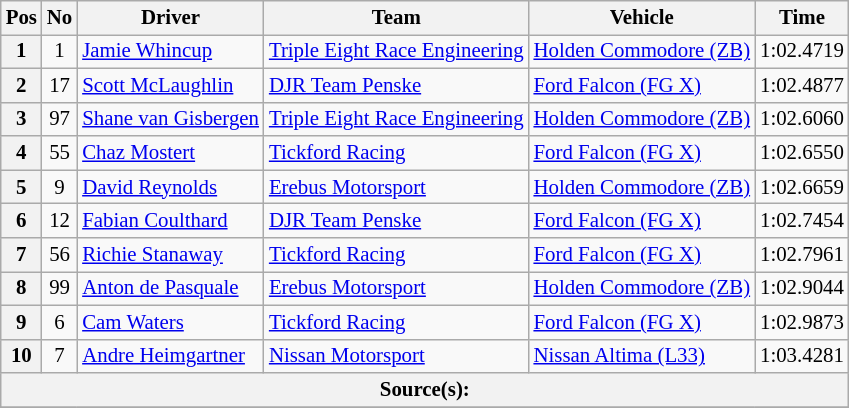<table class="wikitable" style="font-size: 87%">
<tr>
<th>Pos</th>
<th>No</th>
<th>Driver</th>
<th>Team</th>
<th>Vehicle</th>
<th>Time</th>
</tr>
<tr>
<th>1</th>
<td align="center">1</td>
<td> <a href='#'>Jamie Whincup</a></td>
<td><a href='#'>Triple Eight Race Engineering</a></td>
<td><a href='#'>Holden Commodore (ZB)</a></td>
<td>1:02.4719</td>
</tr>
<tr>
<th>2</th>
<td align="center">17</td>
<td> <a href='#'>Scott McLaughlin</a></td>
<td><a href='#'>DJR Team Penske</a></td>
<td><a href='#'>Ford Falcon (FG X)</a></td>
<td>1:02.4877</td>
</tr>
<tr>
<th>3</th>
<td align="center">97</td>
<td> <a href='#'>Shane van Gisbergen</a></td>
<td><a href='#'>Triple Eight Race Engineering</a></td>
<td><a href='#'>Holden Commodore (ZB)</a></td>
<td>1:02.6060</td>
</tr>
<tr>
<th>4</th>
<td align="center">55</td>
<td> <a href='#'>Chaz Mostert</a></td>
<td><a href='#'>Tickford Racing</a></td>
<td><a href='#'>Ford Falcon (FG X)</a></td>
<td>1:02.6550</td>
</tr>
<tr>
<th>5</th>
<td align="center">9</td>
<td> <a href='#'>David Reynolds</a></td>
<td><a href='#'>Erebus Motorsport</a></td>
<td><a href='#'>Holden Commodore (ZB)</a></td>
<td>1:02.6659</td>
</tr>
<tr>
<th>6</th>
<td align="center">12</td>
<td> <a href='#'>Fabian Coulthard</a></td>
<td><a href='#'>DJR Team Penske</a></td>
<td><a href='#'>Ford Falcon (FG X)</a></td>
<td>1:02.7454</td>
</tr>
<tr>
<th>7</th>
<td align="center">56</td>
<td> <a href='#'>Richie Stanaway</a></td>
<td><a href='#'>Tickford Racing</a></td>
<td><a href='#'>Ford Falcon (FG X)</a></td>
<td>1:02.7961</td>
</tr>
<tr>
<th>8</th>
<td align="center">99</td>
<td> <a href='#'>Anton de Pasquale</a></td>
<td><a href='#'>Erebus Motorsport</a></td>
<td><a href='#'>Holden Commodore (ZB)</a></td>
<td>1:02.9044</td>
</tr>
<tr>
<th>9</th>
<td align="center">6</td>
<td> <a href='#'>Cam Waters</a></td>
<td><a href='#'>Tickford Racing</a></td>
<td><a href='#'>Ford Falcon (FG X)</a></td>
<td>1:02.9873</td>
</tr>
<tr>
<th>10</th>
<td align="center">7</td>
<td> <a href='#'>Andre Heimgartner</a></td>
<td><a href='#'>Nissan Motorsport</a></td>
<td><a href='#'>Nissan Altima (L33)</a></td>
<td>1:03.4281</td>
</tr>
<tr>
<th colspan="8">Source(s):</th>
</tr>
<tr>
</tr>
</table>
